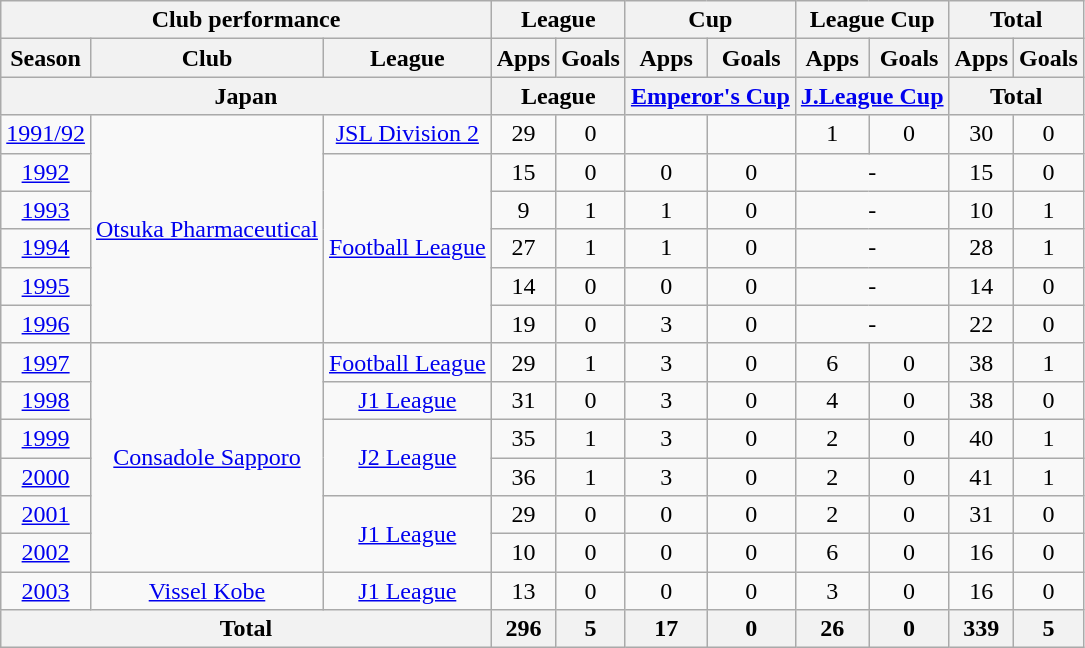<table class="wikitable" style="text-align:center;">
<tr>
<th colspan=3>Club performance</th>
<th colspan=2>League</th>
<th colspan=2>Cup</th>
<th colspan=2>League Cup</th>
<th colspan=2>Total</th>
</tr>
<tr>
<th>Season</th>
<th>Club</th>
<th>League</th>
<th>Apps</th>
<th>Goals</th>
<th>Apps</th>
<th>Goals</th>
<th>Apps</th>
<th>Goals</th>
<th>Apps</th>
<th>Goals</th>
</tr>
<tr>
<th colspan=3>Japan</th>
<th colspan=2>League</th>
<th colspan=2><a href='#'>Emperor's Cup</a></th>
<th colspan=2><a href='#'>J.League Cup</a></th>
<th colspan=2>Total</th>
</tr>
<tr>
<td><a href='#'>1991/92</a></td>
<td rowspan="6"><a href='#'>Otsuka Pharmaceutical</a></td>
<td><a href='#'>JSL Division 2</a></td>
<td>29</td>
<td>0</td>
<td></td>
<td></td>
<td>1</td>
<td>0</td>
<td>30</td>
<td>0</td>
</tr>
<tr>
<td><a href='#'>1992</a></td>
<td rowspan="5"><a href='#'>Football League</a></td>
<td>15</td>
<td>0</td>
<td>0</td>
<td>0</td>
<td colspan="2">-</td>
<td>15</td>
<td>0</td>
</tr>
<tr>
<td><a href='#'>1993</a></td>
<td>9</td>
<td>1</td>
<td>1</td>
<td>0</td>
<td colspan="2">-</td>
<td>10</td>
<td>1</td>
</tr>
<tr>
<td><a href='#'>1994</a></td>
<td>27</td>
<td>1</td>
<td>1</td>
<td>0</td>
<td colspan="2">-</td>
<td>28</td>
<td>1</td>
</tr>
<tr>
<td><a href='#'>1995</a></td>
<td>14</td>
<td>0</td>
<td>0</td>
<td>0</td>
<td colspan="2">-</td>
<td>14</td>
<td>0</td>
</tr>
<tr>
<td><a href='#'>1996</a></td>
<td>19</td>
<td>0</td>
<td>3</td>
<td>0</td>
<td colspan="2">-</td>
<td>22</td>
<td>0</td>
</tr>
<tr>
<td><a href='#'>1997</a></td>
<td rowspan="6"><a href='#'>Consadole Sapporo</a></td>
<td><a href='#'>Football League</a></td>
<td>29</td>
<td>1</td>
<td>3</td>
<td>0</td>
<td>6</td>
<td>0</td>
<td>38</td>
<td>1</td>
</tr>
<tr>
<td><a href='#'>1998</a></td>
<td><a href='#'>J1 League</a></td>
<td>31</td>
<td>0</td>
<td>3</td>
<td>0</td>
<td>4</td>
<td>0</td>
<td>38</td>
<td>0</td>
</tr>
<tr>
<td><a href='#'>1999</a></td>
<td rowspan="2"><a href='#'>J2 League</a></td>
<td>35</td>
<td>1</td>
<td>3</td>
<td>0</td>
<td>2</td>
<td>0</td>
<td>40</td>
<td>1</td>
</tr>
<tr>
<td><a href='#'>2000</a></td>
<td>36</td>
<td>1</td>
<td>3</td>
<td>0</td>
<td>2</td>
<td>0</td>
<td>41</td>
<td>1</td>
</tr>
<tr>
<td><a href='#'>2001</a></td>
<td rowspan="2"><a href='#'>J1 League</a></td>
<td>29</td>
<td>0</td>
<td>0</td>
<td>0</td>
<td>2</td>
<td>0</td>
<td>31</td>
<td>0</td>
</tr>
<tr>
<td><a href='#'>2002</a></td>
<td>10</td>
<td>0</td>
<td>0</td>
<td>0</td>
<td>6</td>
<td>0</td>
<td>16</td>
<td>0</td>
</tr>
<tr>
<td><a href='#'>2003</a></td>
<td><a href='#'>Vissel Kobe</a></td>
<td><a href='#'>J1 League</a></td>
<td>13</td>
<td>0</td>
<td>0</td>
<td>0</td>
<td>3</td>
<td>0</td>
<td>16</td>
<td>0</td>
</tr>
<tr>
<th colspan=3>Total</th>
<th>296</th>
<th>5</th>
<th>17</th>
<th>0</th>
<th>26</th>
<th>0</th>
<th>339</th>
<th>5</th>
</tr>
</table>
